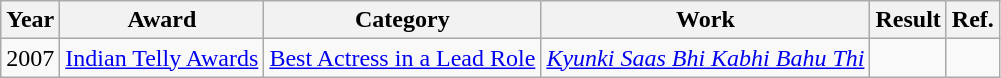<table class="wikitable">
<tr>
<th>Year</th>
<th>Award</th>
<th>Category</th>
<th>Work</th>
<th>Result</th>
<th>Ref.</th>
</tr>
<tr>
<td>2007</td>
<td><a href='#'>Indian Telly Awards</a></td>
<td><a href='#'>Best Actress in a Lead Role</a></td>
<td><em><a href='#'>Kyunki Saas Bhi Kabhi Bahu Thi</a></em></td>
<td></td>
<td></td>
</tr>
</table>
